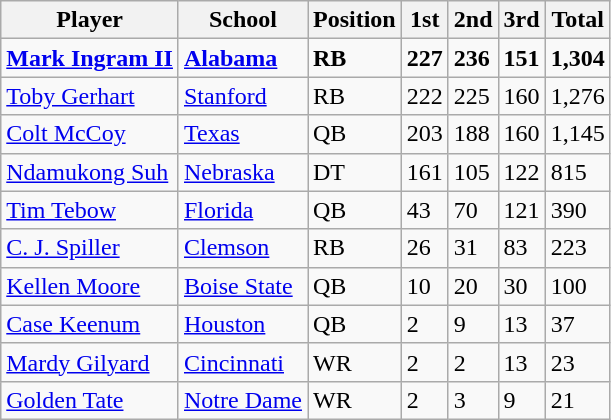<table class="wikitable">
<tr>
<th>Player</th>
<th>School</th>
<th>Position</th>
<th>1st</th>
<th>2nd</th>
<th>3rd</th>
<th>Total</th>
</tr>
<tr>
<td><strong><a href='#'>Mark Ingram II</a></strong></td>
<td><strong><a href='#'>Alabama</a></strong></td>
<td><strong>RB</strong></td>
<td><strong>227</strong></td>
<td><strong>236</strong></td>
<td><strong>151</strong></td>
<td><strong>1,304</strong></td>
</tr>
<tr>
<td><a href='#'>Toby Gerhart</a></td>
<td><a href='#'>Stanford</a></td>
<td>RB</td>
<td>222</td>
<td>225</td>
<td>160</td>
<td>1,276</td>
</tr>
<tr>
<td><a href='#'>Colt McCoy</a></td>
<td><a href='#'>Texas</a></td>
<td>QB</td>
<td>203</td>
<td>188</td>
<td>160</td>
<td>1,145</td>
</tr>
<tr>
<td><a href='#'>Ndamukong Suh</a></td>
<td><a href='#'>Nebraska</a></td>
<td>DT</td>
<td>161</td>
<td>105</td>
<td>122</td>
<td>815</td>
</tr>
<tr>
<td><a href='#'>Tim Tebow</a></td>
<td><a href='#'>Florida</a></td>
<td>QB</td>
<td>43</td>
<td>70</td>
<td>121</td>
<td>390</td>
</tr>
<tr>
<td><a href='#'>C. J. Spiller</a></td>
<td><a href='#'>Clemson</a></td>
<td>RB</td>
<td>26</td>
<td>31</td>
<td>83</td>
<td>223</td>
</tr>
<tr>
<td><a href='#'>Kellen Moore</a></td>
<td><a href='#'>Boise State</a></td>
<td>QB</td>
<td>10</td>
<td>20</td>
<td>30</td>
<td>100</td>
</tr>
<tr>
<td><a href='#'>Case Keenum</a></td>
<td><a href='#'>Houston</a></td>
<td>QB</td>
<td>2</td>
<td>9</td>
<td>13</td>
<td>37</td>
</tr>
<tr>
<td><a href='#'>Mardy Gilyard</a></td>
<td><a href='#'>Cincinnati</a></td>
<td>WR</td>
<td>2</td>
<td>2</td>
<td>13</td>
<td>23</td>
</tr>
<tr>
<td><a href='#'>Golden Tate</a></td>
<td><a href='#'>Notre Dame</a></td>
<td>WR</td>
<td>2</td>
<td>3</td>
<td>9</td>
<td>21</td>
</tr>
</table>
